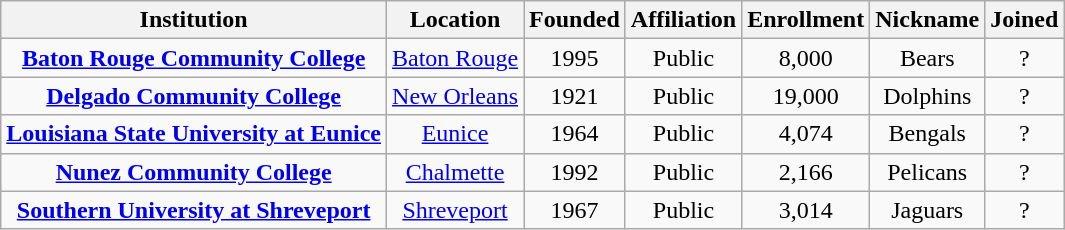<table class="wikitable sortable" style="text-align:center;">
<tr>
<th>Institution</th>
<th>Location</th>
<th>Founded</th>
<th>Affiliation</th>
<th>Enrollment</th>
<th>Nickname</th>
<th>Joined</th>
</tr>
<tr>
<td><strong><a href='#'>Baton Rouge Community College</a></strong></td>
<td><a href='#'>Baton Rouge</a></td>
<td>1995</td>
<td>Public</td>
<td>8,000</td>
<td>Bears</td>
<td>?</td>
</tr>
<tr>
<td><strong><a href='#'>Delgado Community College</a></strong></td>
<td><a href='#'>New Orleans</a></td>
<td>1921</td>
<td>Public</td>
<td>19,000</td>
<td>Dolphins</td>
<td>?</td>
</tr>
<tr>
<td><strong><a href='#'>Louisiana State University at Eunice</a></strong></td>
<td><a href='#'>Eunice</a></td>
<td>1964</td>
<td>Public</td>
<td>4,074</td>
<td>Bengals</td>
<td>?</td>
</tr>
<tr>
<td><strong><a href='#'>Nunez Community College</a></strong></td>
<td><a href='#'>Chalmette</a></td>
<td>1992</td>
<td>Public</td>
<td>2,166</td>
<td>Pelicans</td>
<td>?</td>
</tr>
<tr>
<td><strong><a href='#'>Southern University at Shreveport</a></strong></td>
<td><a href='#'>Shreveport</a></td>
<td>1967</td>
<td>Public</td>
<td>3,014</td>
<td>Jaguars</td>
<td>?</td>
</tr>
</table>
